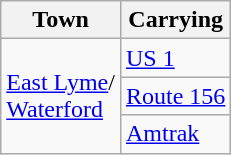<table class="wikitable">
<tr>
<th>Town</th>
<th>Carrying</th>
</tr>
<tr>
<td rowspan="3"><a href='#'>East Lyme</a>/<br><a href='#'>Waterford</a></td>
<td> <a href='#'>US 1</a></td>
</tr>
<tr>
<td> <a href='#'>Route 156</a></td>
</tr>
<tr>
<td> <a href='#'>Amtrak</a></td>
</tr>
</table>
